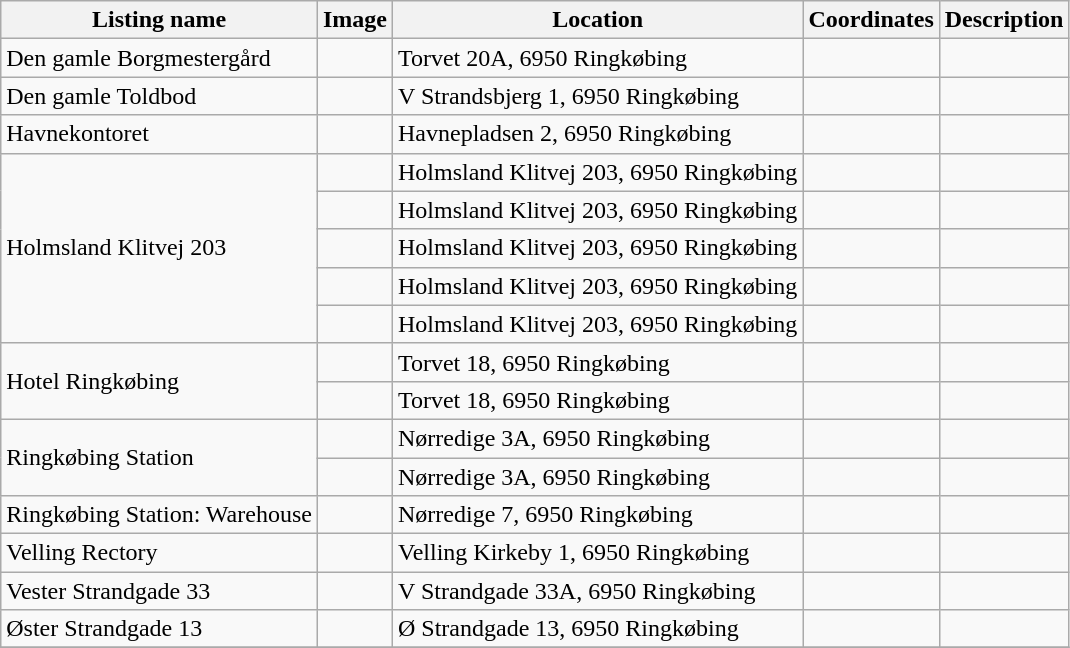<table class="wikitable sortable">
<tr>
<th>Listing name</th>
<th>Image</th>
<th>Location</th>
<th>Coordinates</th>
<th>Description</th>
</tr>
<tr>
<td>Den gamle Borgmestergård</td>
<td></td>
<td>Torvet 20A, 6950 Ringkøbing</td>
<td></td>
<td></td>
</tr>
<tr>
<td>Den gamle Toldbod</td>
<td></td>
<td>V Strandsbjerg 1, 6950 Ringkøbing</td>
<td></td>
<td></td>
</tr>
<tr>
<td>Havnekontoret</td>
<td></td>
<td>Havnepladsen 2, 6950 Ringkøbing</td>
<td></td>
<td></td>
</tr>
<tr>
<td rowspan="5">Holmsland Klitvej 203</td>
<td></td>
<td>Holmsland Klitvej 203, 6950 Ringkøbing</td>
<td></td>
<td></td>
</tr>
<tr>
<td></td>
<td>Holmsland Klitvej 203, 6950 Ringkøbing</td>
<td></td>
<td></td>
</tr>
<tr>
<td></td>
<td>Holmsland Klitvej 203, 6950 Ringkøbing</td>
<td></td>
<td></td>
</tr>
<tr>
<td></td>
<td>Holmsland Klitvej 203, 6950 Ringkøbing</td>
<td></td>
<td></td>
</tr>
<tr>
<td></td>
<td>Holmsland Klitvej 203, 6950 Ringkøbing</td>
<td></td>
<td></td>
</tr>
<tr>
<td rowspan="2">Hotel Ringkøbing</td>
<td></td>
<td>Torvet 18, 6950 Ringkøbing</td>
<td></td>
<td></td>
</tr>
<tr>
<td></td>
<td>Torvet 18, 6950 Ringkøbing</td>
<td></td>
<td></td>
</tr>
<tr>
<td rowspan="2">Ringkøbing Station</td>
<td></td>
<td>Nørredige 3A, 6950 Ringkøbing</td>
<td></td>
<td></td>
</tr>
<tr>
<td></td>
<td>Nørredige 3A, 6950 Ringkøbing</td>
<td></td>
<td></td>
</tr>
<tr>
<td>Ringkøbing Station: Warehouse</td>
<td></td>
<td>Nørredige 7, 6950 Ringkøbing</td>
<td></td>
<td></td>
</tr>
<tr>
<td>Velling Rectory</td>
<td></td>
<td>Velling Kirkeby 1, 6950 Ringkøbing</td>
<td></td>
<td></td>
</tr>
<tr>
<td>Vester Strandgade 33</td>
<td></td>
<td>V Strandgade 33A, 6950 Ringkøbing</td>
<td></td>
<td></td>
</tr>
<tr>
<td>Øster Strandgade 13</td>
<td></td>
<td>Ø Strandgade 13, 6950 Ringkøbing</td>
<td></td>
<td></td>
</tr>
<tr>
</tr>
</table>
